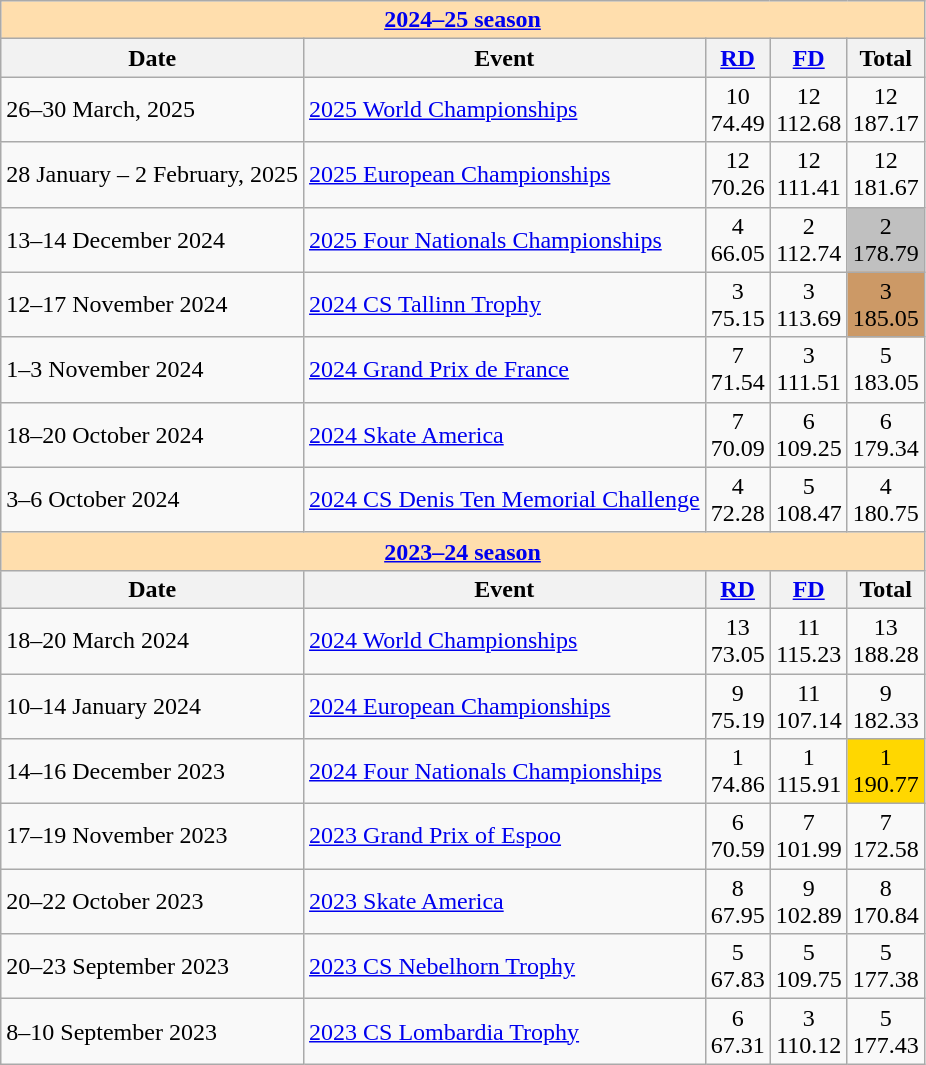<table class="wikitable">
<tr>
<td style="background-color: #ffdead; " colspan=5 align=center><a href='#'><strong>2024–25 season</strong></a></td>
</tr>
<tr>
<th>Date</th>
<th>Event</th>
<th><a href='#'>RD</a></th>
<th><a href='#'>FD</a></th>
<th>Total</th>
</tr>
<tr>
<td>26–30 March, 2025</td>
<td><a href='#'>2025 World Championships</a></td>
<td align=center>10 <br> 74.49</td>
<td align=center>12 <br> 112.68</td>
<td align=center>12 <br> 187.17</td>
</tr>
<tr>
<td>28 January – 2 February, 2025</td>
<td><a href='#'>2025 European Championships</a></td>
<td align=center>12 <br> 70.26</td>
<td align=center>12 <br> 111.41</td>
<td align=center>12 <br> 181.67</td>
</tr>
<tr>
<td>13–14 December 2024</td>
<td><a href='#'>2025 Four Nationals Championships</a></td>
<td align=center>4 <br> 66.05</td>
<td align=center>2 <br> 112.74</td>
<td align=center bgcolor=silver>2 <br> 178.79</td>
</tr>
<tr>
<td>12–17 November 2024</td>
<td><a href='#'>2024 CS Tallinn Trophy</a></td>
<td align=center>3 <br> 75.15</td>
<td align=center>3 <br> 113.69</td>
<td align=center bgcolor=cc9966>3 <br> 185.05</td>
</tr>
<tr>
<td>1–3 November 2024</td>
<td><a href='#'>2024 Grand Prix de France</a></td>
<td align=center>7 <br> 71.54</td>
<td align=center>3 <br> 111.51</td>
<td align=center>5 <br> 183.05</td>
</tr>
<tr>
<td>18–20 October 2024</td>
<td><a href='#'>2024 Skate America</a></td>
<td align=center>7 <br> 70.09</td>
<td align=center>6 <br> 109.25</td>
<td align=center>6 <br> 179.34</td>
</tr>
<tr>
<td>3–6 October 2024</td>
<td><a href='#'>2024 CS Denis Ten Memorial Challenge</a></td>
<td align=center>4 <br> 72.28</td>
<td align=center>5 <br> 108.47</td>
<td align=center>4 <br> 180.75</td>
</tr>
<tr>
<td style="background-color: #ffdead; " colspan=5 align=center><a href='#'><strong>2023–24 season</strong></a></td>
</tr>
<tr>
<th>Date</th>
<th>Event</th>
<th><a href='#'>RD</a></th>
<th><a href='#'>FD</a></th>
<th>Total</th>
</tr>
<tr>
<td>18–20 March 2024</td>
<td><a href='#'>2024 World Championships</a></td>
<td align=center>13 <br> 73.05</td>
<td align=center>11 <br> 115.23</td>
<td align=center>13 <br> 188.28</td>
</tr>
<tr>
<td>10–14 January 2024</td>
<td><a href='#'>2024 European Championships</a></td>
<td align=center>9 <br> 75.19</td>
<td align=center>11 <br> 107.14</td>
<td align=center>9 <br> 182.33</td>
</tr>
<tr>
<td>14–16 December 2023</td>
<td><a href='#'>2024 Four Nationals Championships</a></td>
<td align=center>1 <br> 74.86</td>
<td align=center>1 <br> 115.91</td>
<td align=center bgcolor=gold>1 <br> 190.77</td>
</tr>
<tr>
<td>17–19 November 2023</td>
<td><a href='#'>2023 Grand Prix of Espoo</a></td>
<td align=center>6 <br> 70.59</td>
<td align=center>7 <br> 101.99</td>
<td align=center>7 <br> 172.58</td>
</tr>
<tr>
<td>20–22 October 2023</td>
<td><a href='#'>2023 Skate America</a></td>
<td align=center>8 <br> 67.95</td>
<td align=center>9 <br> 102.89</td>
<td align=center>8 <br> 170.84</td>
</tr>
<tr>
<td>20–23 September 2023</td>
<td><a href='#'>2023 CS Nebelhorn Trophy</a></td>
<td align=center>5 <br> 67.83</td>
<td align=center>5 <br> 109.75</td>
<td align=center>5 <br> 177.38</td>
</tr>
<tr>
<td>8–10 September 2023</td>
<td><a href='#'>2023 CS Lombardia Trophy</a></td>
<td align=center>6 <br> 67.31</td>
<td align=center>3 <br> 110.12</td>
<td align=center>5 <br> 177.43</td>
</tr>
</table>
